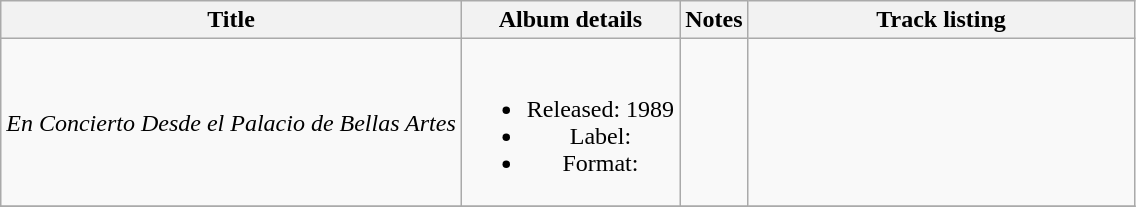<table class="wikitable plainrowheaders" style="text-align:center;">
<tr>
<th>Title</th>
<th>Album details</th>
<th>Notes</th>
<th scope="col" width="250px">Track listing</th>
</tr>
<tr>
<td><em>En Concierto Desde el Palacio de Bellas Artes</em>  </td>
<td><br><ul><li>Released: 1989</li><li>Label:</li><li>Format:</li></ul></td>
<td></td>
<td></td>
</tr>
<tr>
</tr>
</table>
